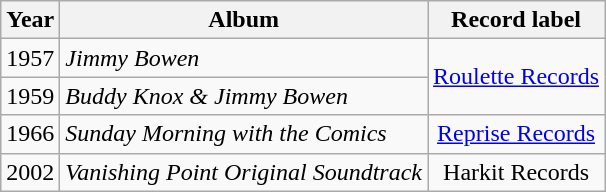<table class="wikitable" style=text-align:center;>
<tr>
<th>Year</th>
<th>Album</th>
<th>Record label</th>
</tr>
<tr>
<td>1957</td>
<td align=left><em>Jimmy Bowen</em></td>
<td rowspan="2"><a href='#'>Roulette Records</a></td>
</tr>
<tr>
<td>1959</td>
<td align=left><em>Buddy Knox & Jimmy Bowen</em></td>
</tr>
<tr>
<td>1966</td>
<td align=left><em>Sunday Morning with the Comics</em></td>
<td rowspan="1"><a href='#'>Reprise Records</a></td>
</tr>
<tr>
<td>2002</td>
<td><em>Vanishing Point Original Soundtrack</em></td>
<td rowspan="1">Harkit Records</td>
</tr>
</table>
